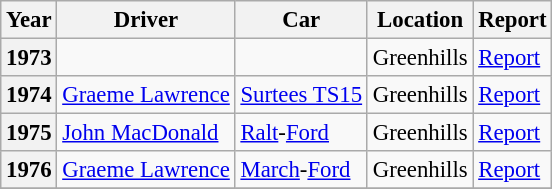<table class="wikitable" style="font-size: 95%;">
<tr>
<th>Year</th>
<th>Driver</th>
<th>Car</th>
<th>Location</th>
<th>Report</th>
</tr>
<tr>
<th>1973</th>
<td></td>
<td></td>
<td>Greenhills</td>
<td><a href='#'>Report</a></td>
</tr>
<tr>
<th>1974</th>
<td> <a href='#'>Graeme Lawrence</a></td>
<td><a href='#'>Surtees TS15</a></td>
<td>Greenhills</td>
<td><a href='#'>Report</a></td>
</tr>
<tr>
<th>1975</th>
<td> <a href='#'>John MacDonald</a></td>
<td><a href='#'>Ralt</a>-<a href='#'>Ford</a></td>
<td>Greenhills</td>
<td><a href='#'>Report</a></td>
</tr>
<tr>
<th>1976</th>
<td> <a href='#'>Graeme Lawrence</a></td>
<td><a href='#'>March</a>-<a href='#'>Ford</a></td>
<td>Greenhills</td>
<td><a href='#'>Report</a></td>
</tr>
<tr>
</tr>
</table>
